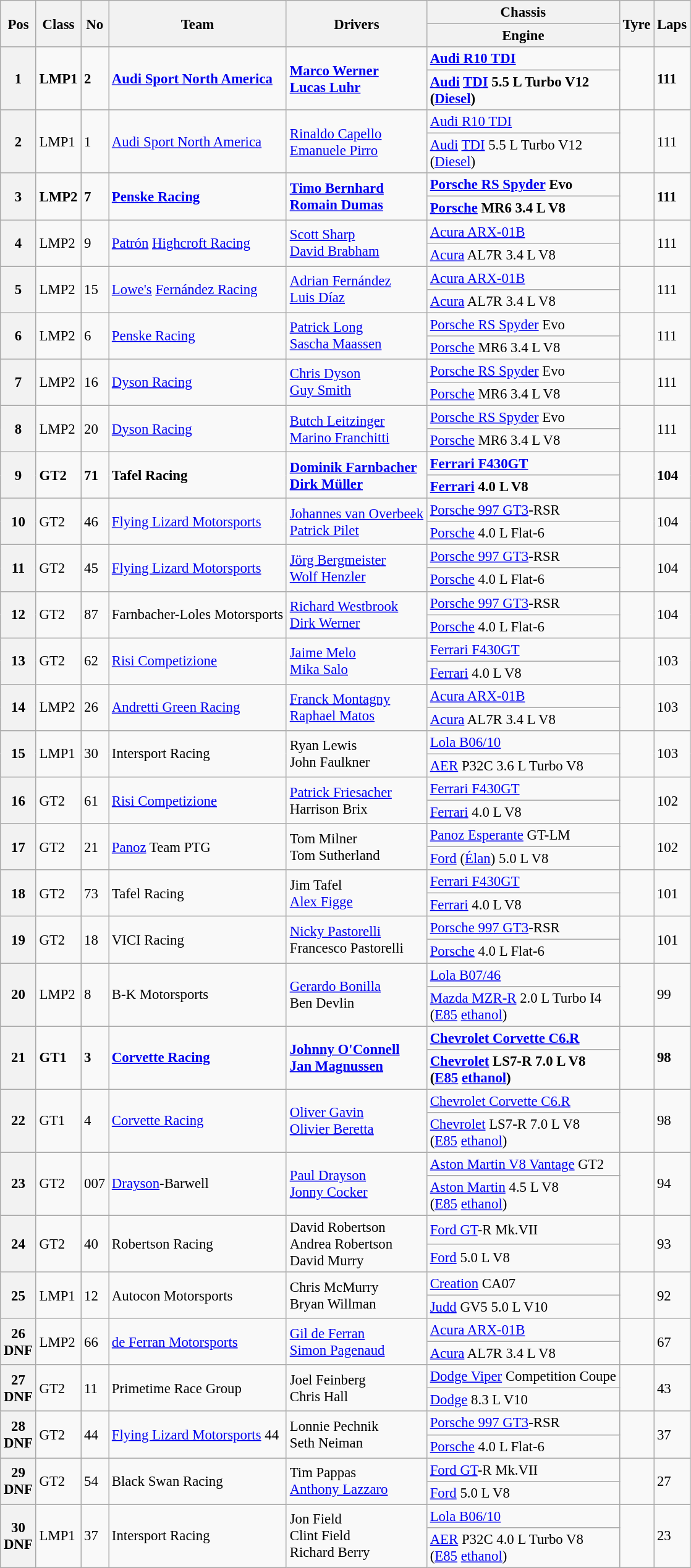<table class="wikitable" style="font-size: 95%;">
<tr>
<th rowspan=2>Pos</th>
<th rowspan=2>Class</th>
<th rowspan=2>No</th>
<th rowspan=2>Team</th>
<th rowspan=2>Drivers</th>
<th>Chassis</th>
<th rowspan=2>Tyre</th>
<th rowspan=2>Laps</th>
</tr>
<tr>
<th>Engine</th>
</tr>
<tr style="font-weight:bold">
<th rowspan=2>1</th>
<td rowspan=2>LMP1</td>
<td rowspan=2>2</td>
<td rowspan=2> <a href='#'>Audi Sport North America</a></td>
<td rowspan=2> <a href='#'>Marco Werner</a><br> <a href='#'>Lucas Luhr</a></td>
<td><a href='#'>Audi R10 TDI</a></td>
<td rowspan=2></td>
<td rowspan=2>111</td>
</tr>
<tr style="font-weight:bold">
<td><a href='#'>Audi</a> <a href='#'>TDI</a> 5.5 L Turbo V12<br>(<a href='#'>Diesel</a>)</td>
</tr>
<tr>
<th rowspan=2>2</th>
<td rowspan=2>LMP1</td>
<td rowspan=2>1</td>
<td rowspan=2> <a href='#'>Audi Sport North America</a></td>
<td rowspan=2> <a href='#'>Rinaldo Capello</a><br> <a href='#'>Emanuele Pirro</a></td>
<td><a href='#'>Audi R10 TDI</a></td>
<td rowspan=2></td>
<td rowspan=2>111</td>
</tr>
<tr>
<td><a href='#'>Audi</a> <a href='#'>TDI</a> 5.5 L Turbo V12<br>(<a href='#'>Diesel</a>)</td>
</tr>
<tr style="font-weight:bold">
<th rowspan=2>3</th>
<td rowspan=2>LMP2</td>
<td rowspan=2>7</td>
<td rowspan=2> <a href='#'>Penske Racing</a></td>
<td rowspan=2> <a href='#'>Timo Bernhard</a><br> <a href='#'>Romain Dumas</a></td>
<td><a href='#'>Porsche RS Spyder</a> Evo</td>
<td rowspan=2></td>
<td rowspan=2>111</td>
</tr>
<tr style="font-weight:bold">
<td><a href='#'>Porsche</a> MR6 3.4 L V8</td>
</tr>
<tr>
<th rowspan=2>4</th>
<td rowspan=2>LMP2</td>
<td rowspan=2>9</td>
<td rowspan=2> <a href='#'>Patrón</a> <a href='#'>Highcroft Racing</a></td>
<td rowspan=2> <a href='#'>Scott Sharp</a><br> <a href='#'>David Brabham</a></td>
<td><a href='#'>Acura ARX-01B</a></td>
<td rowspan=2></td>
<td rowspan=2>111</td>
</tr>
<tr>
<td><a href='#'>Acura</a> AL7R 3.4 L V8</td>
</tr>
<tr>
<th rowspan=2>5</th>
<td rowspan=2>LMP2</td>
<td rowspan=2>15</td>
<td rowspan=2> <a href='#'>Lowe's</a> <a href='#'>Fernández Racing</a></td>
<td rowspan=2> <a href='#'>Adrian Fernández</a><br> <a href='#'>Luis Díaz</a></td>
<td><a href='#'>Acura ARX-01B</a></td>
<td rowspan=2></td>
<td rowspan=2>111</td>
</tr>
<tr>
<td><a href='#'>Acura</a> AL7R 3.4 L V8</td>
</tr>
<tr>
<th rowspan=2>6</th>
<td rowspan=2>LMP2</td>
<td rowspan=2>6</td>
<td rowspan=2> <a href='#'>Penske Racing</a></td>
<td rowspan=2> <a href='#'>Patrick Long</a><br> <a href='#'>Sascha Maassen</a></td>
<td><a href='#'>Porsche RS Spyder</a> Evo</td>
<td rowspan=2></td>
<td rowspan=2>111</td>
</tr>
<tr>
<td><a href='#'>Porsche</a> MR6 3.4 L V8</td>
</tr>
<tr>
<th rowspan=2>7</th>
<td rowspan=2>LMP2</td>
<td rowspan=2>16</td>
<td rowspan=2> <a href='#'>Dyson Racing</a></td>
<td rowspan=2> <a href='#'>Chris Dyson</a><br> <a href='#'>Guy Smith</a></td>
<td><a href='#'>Porsche RS Spyder</a> Evo</td>
<td rowspan=2></td>
<td rowspan=2>111</td>
</tr>
<tr>
<td><a href='#'>Porsche</a> MR6 3.4 L V8</td>
</tr>
<tr>
<th rowspan=2>8</th>
<td rowspan=2>LMP2</td>
<td rowspan=2>20</td>
<td rowspan=2> <a href='#'>Dyson Racing</a></td>
<td rowspan=2> <a href='#'>Butch Leitzinger</a><br> <a href='#'>Marino Franchitti</a></td>
<td><a href='#'>Porsche RS Spyder</a> Evo</td>
<td rowspan=2></td>
<td rowspan=2>111</td>
</tr>
<tr>
<td><a href='#'>Porsche</a> MR6 3.4 L V8</td>
</tr>
<tr style="font-weight:bold">
<th rowspan=2>9</th>
<td rowspan=2>GT2</td>
<td rowspan=2>71</td>
<td rowspan=2> Tafel Racing</td>
<td rowspan=2> <a href='#'>Dominik Farnbacher</a><br> <a href='#'>Dirk Müller</a></td>
<td><a href='#'>Ferrari F430GT</a></td>
<td rowspan=2></td>
<td rowspan=2>104</td>
</tr>
<tr style="font-weight:bold">
<td><a href='#'>Ferrari</a> 4.0 L V8</td>
</tr>
<tr>
<th rowspan=2>10</th>
<td rowspan=2>GT2</td>
<td rowspan=2>46</td>
<td rowspan=2> <a href='#'>Flying Lizard Motorsports</a></td>
<td rowspan=2> <a href='#'>Johannes van Overbeek</a><br> <a href='#'>Patrick Pilet</a></td>
<td><a href='#'>Porsche 997 GT3</a>-RSR</td>
<td rowspan=2></td>
<td rowspan=2>104</td>
</tr>
<tr>
<td><a href='#'>Porsche</a> 4.0 L Flat-6</td>
</tr>
<tr>
<th rowspan=2>11</th>
<td rowspan=2>GT2</td>
<td rowspan=2>45</td>
<td rowspan=2> <a href='#'>Flying Lizard Motorsports</a></td>
<td rowspan=2> <a href='#'>Jörg Bergmeister</a><br> <a href='#'>Wolf Henzler</a></td>
<td><a href='#'>Porsche 997 GT3</a>-RSR</td>
<td rowspan=2></td>
<td rowspan=2>104</td>
</tr>
<tr>
<td><a href='#'>Porsche</a> 4.0 L Flat-6</td>
</tr>
<tr>
<th rowspan=2>12</th>
<td rowspan=2>GT2</td>
<td rowspan=2>87</td>
<td rowspan=2> Farnbacher-Loles Motorsports</td>
<td rowspan=2> <a href='#'>Richard Westbrook</a><br> <a href='#'>Dirk Werner</a></td>
<td><a href='#'>Porsche 997 GT3</a>-RSR</td>
<td rowspan=2></td>
<td rowspan=2>104</td>
</tr>
<tr>
<td><a href='#'>Porsche</a> 4.0 L Flat-6</td>
</tr>
<tr>
<th rowspan=2>13</th>
<td rowspan=2>GT2</td>
<td rowspan=2>62</td>
<td rowspan=2> <a href='#'>Risi Competizione</a></td>
<td rowspan=2> <a href='#'>Jaime Melo</a><br> <a href='#'>Mika Salo</a></td>
<td><a href='#'>Ferrari F430GT</a></td>
<td rowspan=2></td>
<td rowspan=2>103</td>
</tr>
<tr>
<td><a href='#'>Ferrari</a> 4.0 L V8</td>
</tr>
<tr>
<th rowspan=2>14</th>
<td rowspan=2>LMP2</td>
<td rowspan=2>26</td>
<td rowspan=2> <a href='#'>Andretti Green Racing</a></td>
<td rowspan=2> <a href='#'>Franck Montagny</a><br> <a href='#'>Raphael Matos</a></td>
<td><a href='#'>Acura ARX-01B</a></td>
<td rowspan=2></td>
<td rowspan=2>103</td>
</tr>
<tr>
<td><a href='#'>Acura</a> AL7R 3.4 L V8</td>
</tr>
<tr>
<th rowspan=2>15</th>
<td rowspan=2>LMP1</td>
<td rowspan=2>30</td>
<td rowspan=2> Intersport Racing</td>
<td rowspan=2> Ryan Lewis<br> John Faulkner</td>
<td><a href='#'>Lola B06/10</a></td>
<td rowspan=2></td>
<td rowspan=2>103</td>
</tr>
<tr>
<td><a href='#'>AER</a> P32C 3.6 L Turbo V8</td>
</tr>
<tr>
<th rowspan=2>16</th>
<td rowspan=2>GT2</td>
<td rowspan=2>61</td>
<td rowspan=2> <a href='#'>Risi Competizione</a></td>
<td rowspan=2> <a href='#'>Patrick Friesacher</a><br> Harrison Brix</td>
<td><a href='#'>Ferrari F430GT</a></td>
<td rowspan=2></td>
<td rowspan=2>102</td>
</tr>
<tr>
<td><a href='#'>Ferrari</a> 4.0 L V8</td>
</tr>
<tr>
<th rowspan=2>17</th>
<td rowspan=2>GT2</td>
<td rowspan=2>21</td>
<td rowspan=2> <a href='#'>Panoz</a> Team PTG</td>
<td rowspan=2> Tom Milner<br> Tom Sutherland</td>
<td><a href='#'>Panoz Esperante</a> GT-LM</td>
<td rowspan=2></td>
<td rowspan=2>102</td>
</tr>
<tr>
<td><a href='#'>Ford</a> (<a href='#'>Élan</a>) 5.0 L V8</td>
</tr>
<tr>
<th rowspan=2>18</th>
<td rowspan=2>GT2</td>
<td rowspan=2>73</td>
<td rowspan=2> Tafel Racing</td>
<td rowspan=2> Jim Tafel<br> <a href='#'>Alex Figge</a></td>
<td><a href='#'>Ferrari F430GT</a></td>
<td rowspan=2></td>
<td rowspan=2>101</td>
</tr>
<tr>
<td><a href='#'>Ferrari</a> 4.0 L V8</td>
</tr>
<tr>
<th rowspan=2>19</th>
<td rowspan=2>GT2</td>
<td rowspan=2>18</td>
<td rowspan=2> VICI Racing</td>
<td rowspan=2> <a href='#'>Nicky Pastorelli</a><br> Francesco Pastorelli</td>
<td><a href='#'>Porsche 997 GT3</a>-RSR</td>
<td rowspan=2></td>
<td rowspan=2>101</td>
</tr>
<tr>
<td><a href='#'>Porsche</a> 4.0 L Flat-6</td>
</tr>
<tr>
<th rowspan=2>20</th>
<td rowspan=2>LMP2</td>
<td rowspan=2>8</td>
<td rowspan=2> B-K Motorsports</td>
<td rowspan=2> <a href='#'>Gerardo Bonilla</a><br> Ben Devlin</td>
<td><a href='#'>Lola B07/46</a></td>
<td rowspan=2></td>
<td rowspan=2>99</td>
</tr>
<tr>
<td><a href='#'>Mazda MZR-R</a> 2.0 L Turbo I4<br>(<a href='#'>E85</a> <a href='#'>ethanol</a>)</td>
</tr>
<tr style="font-weight:bold">
<th rowspan=2>21</th>
<td rowspan=2>GT1</td>
<td rowspan=2>3</td>
<td rowspan=2> <a href='#'>Corvette Racing</a></td>
<td rowspan=2> <a href='#'>Johnny O'Connell</a><br> <a href='#'>Jan Magnussen</a></td>
<td><a href='#'>Chevrolet Corvette C6.R</a></td>
<td rowspan=2></td>
<td rowspan=2>98</td>
</tr>
<tr style="font-weight:bold">
<td><a href='#'>Chevrolet</a> LS7-R 7.0 L V8<br>(<a href='#'>E85</a> <a href='#'>ethanol</a>)</td>
</tr>
<tr>
<th rowspan=2>22</th>
<td rowspan=2>GT1</td>
<td rowspan=2>4</td>
<td rowspan=2> <a href='#'>Corvette Racing</a></td>
<td rowspan=2> <a href='#'>Oliver Gavin</a><br> <a href='#'>Olivier Beretta</a></td>
<td><a href='#'>Chevrolet Corvette C6.R</a></td>
<td rowspan=2></td>
<td rowspan=2>98</td>
</tr>
<tr>
<td><a href='#'>Chevrolet</a> LS7-R 7.0 L V8<br>(<a href='#'>E85</a> <a href='#'>ethanol</a>)</td>
</tr>
<tr>
<th rowspan=2>23</th>
<td rowspan=2>GT2</td>
<td rowspan=2>007</td>
<td rowspan=2> <a href='#'>Drayson</a>-Barwell</td>
<td rowspan=2> <a href='#'>Paul Drayson</a><br> <a href='#'>Jonny Cocker</a></td>
<td><a href='#'>Aston Martin V8 Vantage</a> GT2</td>
<td rowspan=2></td>
<td rowspan=2>94</td>
</tr>
<tr>
<td><a href='#'>Aston Martin</a> 4.5 L V8<br>(<a href='#'>E85</a> <a href='#'>ethanol</a>)</td>
</tr>
<tr>
<th rowspan=2>24</th>
<td rowspan=2>GT2</td>
<td rowspan=2>40</td>
<td rowspan=2> Robertson Racing</td>
<td rowspan=2> David Robertson<br> Andrea Robertson<br> David Murry</td>
<td><a href='#'>Ford GT</a>-R Mk.VII</td>
<td rowspan=2></td>
<td rowspan=2>93</td>
</tr>
<tr>
<td><a href='#'>Ford</a> 5.0 L V8</td>
</tr>
<tr>
<th rowspan=2>25</th>
<td rowspan=2>LMP1</td>
<td rowspan=2>12</td>
<td rowspan=2> Autocon Motorsports</td>
<td rowspan=2> Chris McMurry<br> Bryan Willman</td>
<td><a href='#'>Creation</a> CA07</td>
<td rowspan=2></td>
<td rowspan=2>92</td>
</tr>
<tr>
<td><a href='#'>Judd</a> GV5 5.0 L V10</td>
</tr>
<tr>
<th rowspan=2>26<br>DNF</th>
<td rowspan=2>LMP2</td>
<td rowspan=2>66</td>
<td rowspan=2> <a href='#'>de Ferran Motorsports</a></td>
<td rowspan=2> <a href='#'>Gil de Ferran</a><br> <a href='#'>Simon Pagenaud</a></td>
<td><a href='#'>Acura ARX-01B</a></td>
<td rowspan=2></td>
<td rowspan=2>67</td>
</tr>
<tr>
<td><a href='#'>Acura</a> AL7R 3.4 L V8</td>
</tr>
<tr>
<th rowspan=2>27<br>DNF</th>
<td rowspan=2>GT2</td>
<td rowspan=2>11</td>
<td rowspan=2> Primetime Race Group</td>
<td rowspan=2> Joel Feinberg<br> Chris Hall</td>
<td><a href='#'>Dodge Viper</a> Competition Coupe</td>
<td rowspan=2></td>
<td rowspan=2>43</td>
</tr>
<tr>
<td><a href='#'>Dodge</a> 8.3 L V10</td>
</tr>
<tr>
<th rowspan=2>28<br>DNF</th>
<td rowspan=2>GT2</td>
<td rowspan=2>44</td>
<td rowspan=2> <a href='#'>Flying Lizard Motorsports</a> 44</td>
<td rowspan=2> Lonnie Pechnik<br> Seth Neiman</td>
<td><a href='#'>Porsche 997 GT3</a>-RSR</td>
<td rowspan=2></td>
<td rowspan=2>37</td>
</tr>
<tr>
<td><a href='#'>Porsche</a> 4.0 L Flat-6</td>
</tr>
<tr>
<th rowspan=2>29<br>DNF</th>
<td rowspan=2>GT2</td>
<td rowspan=2>54</td>
<td rowspan=2> Black Swan Racing</td>
<td rowspan=2> Tim Pappas<br> <a href='#'>Anthony Lazzaro</a></td>
<td><a href='#'>Ford GT</a>-R Mk.VII</td>
<td rowspan=2></td>
<td rowspan=2>27</td>
</tr>
<tr>
<td><a href='#'>Ford</a> 5.0 L V8</td>
</tr>
<tr>
<th rowspan=2>30<br>DNF</th>
<td rowspan=2>LMP1</td>
<td rowspan=2>37</td>
<td rowspan=2> Intersport Racing</td>
<td rowspan=2> Jon Field<br> Clint Field<br> Richard Berry</td>
<td><a href='#'>Lola B06/10</a></td>
<td rowspan=2></td>
<td rowspan=2>23</td>
</tr>
<tr>
<td><a href='#'>AER</a> P32C 4.0 L Turbo V8<br>(<a href='#'>E85</a> <a href='#'>ethanol</a>)</td>
</tr>
</table>
